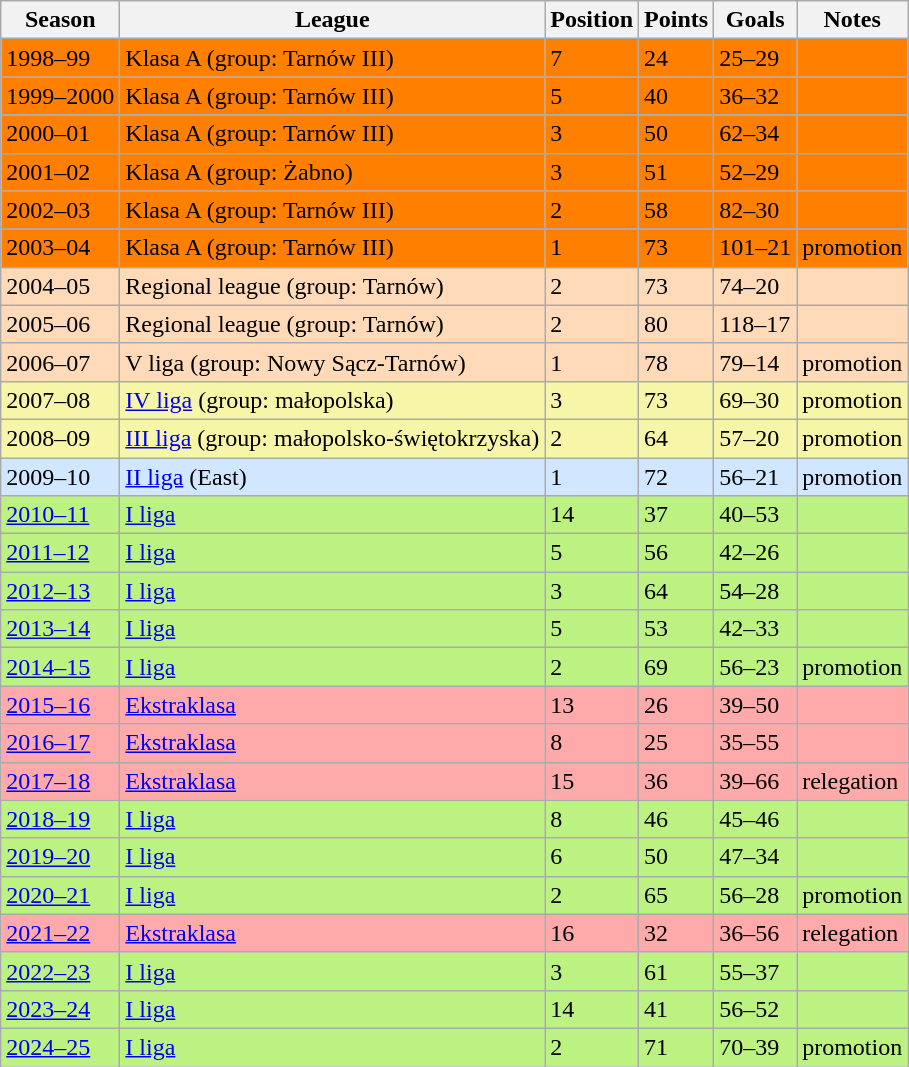<table class="wikitable">
<tr>
<th>Season</th>
<th>League</th>
<th>Position</th>
<th>Points</th>
<th>Goals</th>
<th>Notes</th>
</tr>
<tr bgcolor=#FF8000>
<td>1998–99</td>
<td>Klasa A (group: Tarnów III)</td>
<td>7</td>
<td>24</td>
<td>25–29</td>
<td></td>
</tr>
<tr bgcolor=#FF8000>
<td>1999–2000</td>
<td>Klasa A (group: Tarnów III)</td>
<td>5</td>
<td>40</td>
<td>36–32</td>
<td></td>
</tr>
<tr bgcolor=#FF8000>
<td>2000–01</td>
<td>Klasa A (group: Tarnów III)</td>
<td>3</td>
<td>50</td>
<td>62–34</td>
<td></td>
</tr>
<tr bgcolor=#FF8000>
<td>2001–02</td>
<td>Klasa A (group: Żabno)</td>
<td>3</td>
<td>51</td>
<td>52–29</td>
<td></td>
</tr>
<tr bgcolor=#FF8000>
<td>2002–03</td>
<td>Klasa A (group: Tarnów III)</td>
<td>2</td>
<td>58</td>
<td>82–30</td>
<td></td>
</tr>
<tr bgcolor=#FF8000>
<td>2003–04</td>
<td>Klasa A (group: Tarnów III)</td>
<td>1 </td>
<td>73</td>
<td>101–21</td>
<td>promotion </td>
</tr>
<tr bgcolor=#FFDAB9>
<td>2004–05</td>
<td>Regional league (group: Tarnów)</td>
<td>2</td>
<td>73</td>
<td>74–20</td>
<td></td>
</tr>
<tr bgcolor=#FFDAB9>
<td>2005–06</td>
<td>Regional league (group: Tarnów)</td>
<td>2</td>
<td>80</td>
<td>118–17</td>
<td></td>
</tr>
<tr bgcolor=#FFDAB9>
<td>2006–07</td>
<td>V liga (group: Nowy Sącz-Tarnów)</td>
<td>1 </td>
<td>78</td>
<td>79–14</td>
<td>promotion </td>
</tr>
<tr bgcolor=#F7F6A8>
<td>2007–08</td>
<td><a href='#'>IV liga</a> (group: małopolska)</td>
<td>3</td>
<td>73</td>
<td>69–30</td>
<td>promotion </td>
</tr>
<tr bgcolor=#F7F6A8>
<td>2008–09</td>
<td><a href='#'>III liga</a> (group: małopolsko-świętokrzyska)</td>
<td>2</td>
<td>64</td>
<td>57–20</td>
<td>promotion </td>
</tr>
<tr bgcolor=#D0E7FF>
<td>2009–10</td>
<td><a href='#'>II liga</a> (East)</td>
<td>1 </td>
<td>72</td>
<td>56–21</td>
<td>promotion </td>
</tr>
<tr bgcolor=#BCF282>
<td><a href='#'>2010–11</a></td>
<td><a href='#'>I liga</a></td>
<td>14</td>
<td>37</td>
<td>40–53</td>
<td></td>
</tr>
<tr bgcolor=#BCF282>
<td><a href='#'>2011–12</a></td>
<td><a href='#'>I liga</a></td>
<td>5</td>
<td>56</td>
<td>42–26</td>
<td></td>
</tr>
<tr bgcolor=#BCF282>
<td><a href='#'>2012–13</a></td>
<td><a href='#'>I liga</a></td>
<td>3</td>
<td>64</td>
<td>54–28</td>
<td></td>
</tr>
<tr bgcolor=#BCF282>
<td><a href='#'>2013–14</a></td>
<td><a href='#'>I liga</a></td>
<td>5</td>
<td>53</td>
<td>42–33</td>
<td></td>
</tr>
<tr bgcolor="#BCF282">
<td><a href='#'>2014–15</a></td>
<td><a href='#'>I liga</a></td>
<td>2</td>
<td>69</td>
<td>56–23</td>
<td>promotion </td>
</tr>
<tr bgcolor=#FFaaaa>
<td><a href='#'>2015–16</a></td>
<td><a href='#'>Ekstraklasa</a></td>
<td>13</td>
<td>26</td>
<td>39–50</td>
<td></td>
</tr>
<tr bgcolor=#FFaaaa>
<td><a href='#'>2016–17</a></td>
<td><a href='#'>Ekstraklasa</a></td>
<td>8</td>
<td>25</td>
<td>35–55</td>
<td></td>
</tr>
<tr bgcolor=#FFaaaa>
<td><a href='#'>2017–18</a></td>
<td><a href='#'>Ekstraklasa</a></td>
<td>15</td>
<td>36</td>
<td>39–66</td>
<td>relegation </td>
</tr>
<tr bgcolor=#BCF282>
<td><a href='#'>2018–19</a></td>
<td><a href='#'>I liga</a></td>
<td>8</td>
<td>46</td>
<td>45–46</td>
<td></td>
</tr>
<tr bgcolor=#BCF282>
<td><a href='#'>2019–20</a></td>
<td><a href='#'>I liga</a></td>
<td>6</td>
<td>50</td>
<td>47–34</td>
<td></td>
</tr>
<tr bgcolor=#BCF282>
<td><a href='#'>2020–21</a></td>
<td><a href='#'>I liga</a></td>
<td>2</td>
<td>65</td>
<td>56–28</td>
<td>promotion </td>
</tr>
<tr bgcolor=#FFaaaa>
<td><a href='#'>2021–22</a></td>
<td><a href='#'>Ekstraklasa</a></td>
<td>16</td>
<td>32</td>
<td>36–56</td>
<td>relegation </td>
</tr>
<tr bgcolor=#BCF282>
<td><a href='#'>2022–23</a></td>
<td><a href='#'>I liga</a></td>
<td>3</td>
<td>61</td>
<td>55–37</td>
<td></td>
</tr>
<tr bgcolor=#BCF282>
<td><a href='#'>2023–24</a></td>
<td><a href='#'>I liga</a></td>
<td>14</td>
<td>41</td>
<td>56–52</td>
<td></td>
</tr>
<tr bgcolor=#BCF282>
<td><a href='#'>2024–25</a></td>
<td><a href='#'>I liga</a></td>
<td>2</td>
<td>71</td>
<td>70–39</td>
<td>promotion </td>
</tr>
</table>
